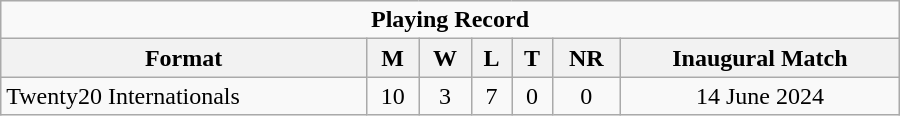<table class="wikitable" style="text-align: center; width: 600px;">
<tr>
<td colspan=7 align="center"><strong>Playing Record</strong></td>
</tr>
<tr>
<th>Format</th>
<th>M</th>
<th>W</th>
<th>L</th>
<th>T</th>
<th>NR</th>
<th>Inaugural Match</th>
</tr>
<tr>
<td align="left">Twenty20 Internationals</td>
<td>10</td>
<td>3</td>
<td>7</td>
<td>0</td>
<td>0</td>
<td>14 June 2024</td>
</tr>
</table>
